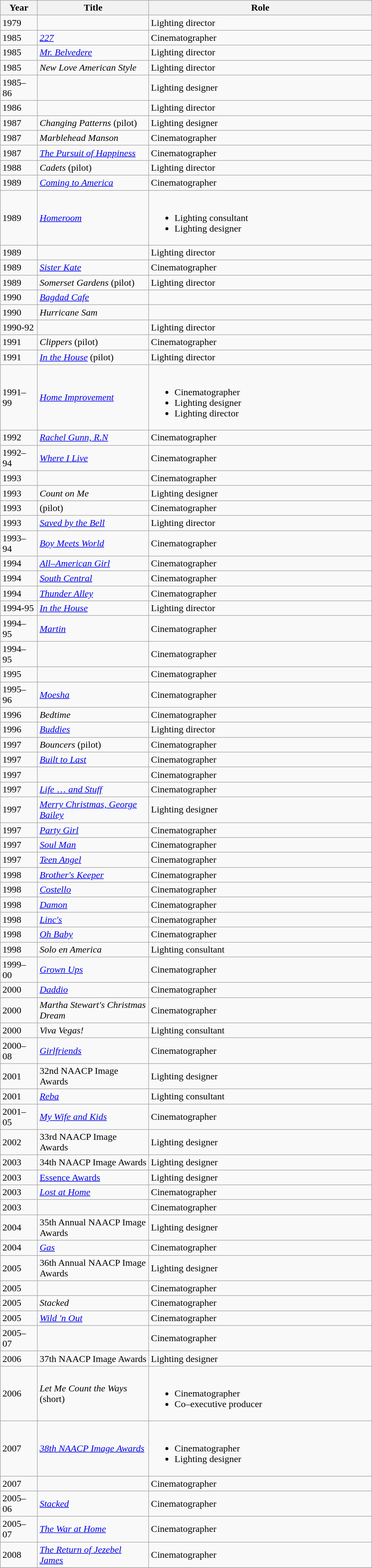<table class="wikitable sortable mw-collapsible" width="50%">
<tr>
<th scope=col width="10%">Year</th>
<th scope=col width="30%">Title</th>
<th scope=col width="70%">Role</th>
</tr>
<tr>
<td>1979</td>
<td></td>
<td>Lighting director</td>
</tr>
<tr>
<td>1985</td>
<td><em><a href='#'>227</a></em></td>
<td>Cinematographer</td>
</tr>
<tr>
<td>1985</td>
<td><em><a href='#'>Mr. Belvedere</a></em></td>
<td>Lighting director</td>
</tr>
<tr>
<td>1985</td>
<td><em>New Love American Style</em></td>
<td>Lighting director</td>
</tr>
<tr>
<td>1985–86</td>
<td></td>
<td>Lighting designer</td>
</tr>
<tr>
<td>1986</td>
<td></td>
<td>Lighting director</td>
</tr>
<tr>
<td>1987</td>
<td><em>Changing Patterns</em> (pilot)</td>
<td>Lighting designer</td>
</tr>
<tr>
<td>1987</td>
<td><em>Marblehead Manson</em></td>
<td>Cinematographer</td>
</tr>
<tr>
<td>1987</td>
<td><a href='#'><em>The Pursuit of Happiness</em></a></td>
<td>Cinematographer</td>
</tr>
<tr>
<td>1988</td>
<td><em>Cadets</em> (pilot)</td>
<td>Lighting director</td>
</tr>
<tr>
<td>1989</td>
<td><em><a href='#'>Coming to America</a></em></td>
<td>Cinematographer</td>
</tr>
<tr>
<td>1989</td>
<td><em><a href='#'>Homeroom</a></em></td>
<td><br><ul><li>Lighting consultant</li><li>Lighting designer</li></ul></td>
</tr>
<tr>
<td>1989</td>
<td></td>
<td>Lighting director</td>
</tr>
<tr>
<td>1989</td>
<td><a href='#'><em>Sister Kate</em></a></td>
<td>Cinematographer</td>
</tr>
<tr>
<td>1989</td>
<td><em>Somerset Gardens</em> (pilot)</td>
<td>Lighting director</td>
</tr>
<tr>
<td>1990</td>
<td><em><a href='#'>Bagdad Cafe</a></em></td>
<td></td>
</tr>
<tr>
<td>1990</td>
<td><em>Hurricane Sam</em></td>
<td></td>
</tr>
<tr>
<td>1990-92</td>
<td></td>
<td>Lighting director</td>
</tr>
<tr>
<td>1991</td>
<td><em>Clippers</em>  (pilot)</td>
<td>Cinematographer</td>
</tr>
<tr>
<td>1991</td>
<td><a href='#'><em>In the House</em></a> (pilot)</td>
<td>Lighting director</td>
</tr>
<tr>
<td>1991–99</td>
<td><em><a href='#'>Home Improvement</a></em></td>
<td><br><ul><li>Cinematographer</li><li>Lighting designer</li><li>Lighting director</li></ul></td>
</tr>
<tr>
<td>1992</td>
<td><em><a href='#'>Rachel Gunn, R.N</a></em></td>
<td>Cinematographer</td>
</tr>
<tr>
<td>1992–94</td>
<td><em><a href='#'>Where I Live</a></em></td>
<td>Cinematographer</td>
</tr>
<tr>
<td>1993</td>
<td></td>
<td>Cinematographer</td>
</tr>
<tr>
<td>1993</td>
<td><em>Count on Me</em></td>
<td>Lighting designer</td>
</tr>
<tr>
<td>1993</td>
<td> (pilot)</td>
<td>Cinematographer</td>
</tr>
<tr>
<td>1993</td>
<td><em><a href='#'>Saved by the Bell</a></em></td>
<td>Lighting director</td>
</tr>
<tr>
<td>1993–94</td>
<td><em><a href='#'>Boy Meets World</a></em></td>
<td>Cinematographer</td>
</tr>
<tr>
<td>1994</td>
<td><em><a href='#'>All–American Girl</a></em></td>
<td>Cinematographer</td>
</tr>
<tr>
<td>1994</td>
<td><em><a href='#'>South Central</a></em></td>
<td>Cinematographer</td>
</tr>
<tr>
<td>1994</td>
<td><em><a href='#'>Thunder Alley</a></em></td>
<td>Cinematographer</td>
</tr>
<tr>
<td>1994-95</td>
<td><em><a href='#'>In the House</a></em></td>
<td>Lighting director</td>
</tr>
<tr>
<td>1994–95</td>
<td><em><a href='#'>Martin</a></em></td>
<td>Cinematographer</td>
</tr>
<tr>
<td>1994–95</td>
<td><em></em></td>
<td>Cinematographer</td>
</tr>
<tr>
<td>1995</td>
<td></td>
<td>Cinematographer</td>
</tr>
<tr>
<td>1995–96</td>
<td><em><a href='#'>Moesha</a></em></td>
<td>Cinematographer</td>
</tr>
<tr>
<td>1996</td>
<td><em>Bedtime</em></td>
<td>Cinematographer</td>
</tr>
<tr>
<td>1996</td>
<td><em><a href='#'>Buddies</a></em></td>
<td>Lighting director</td>
</tr>
<tr>
<td>1997</td>
<td><em>Bouncers</em> (pilot)</td>
<td>Cinematographer</td>
</tr>
<tr>
<td>1997</td>
<td><em><a href='#'>Built to Last</a></em></td>
<td>Cinematographer</td>
</tr>
<tr>
<td>1997</td>
<td></td>
<td>Cinematographer</td>
</tr>
<tr>
<td>1997</td>
<td><a href='#'><em>Life</em> … <em>and Stuff</em></a></td>
<td>Cinematographer</td>
</tr>
<tr>
<td>1997</td>
<td><em><a href='#'>Merry Christmas, George Bailey</a></em></td>
<td>Lighting designer</td>
</tr>
<tr>
<td>1997</td>
<td><em><a href='#'>Party Girl</a></em></td>
<td>Cinematographer</td>
</tr>
<tr>
<td>1997</td>
<td><em><a href='#'>Soul Man</a></em></td>
<td>Cinematographer</td>
</tr>
<tr>
<td>1997</td>
<td><em><a href='#'>Teen Angel</a></em></td>
<td>Cinematographer</td>
</tr>
<tr>
<td>1998</td>
<td><em><a href='#'>Brother's Keeper</a></em></td>
<td>Cinematographer</td>
</tr>
<tr>
<td>1998</td>
<td><em><a href='#'>Costello</a></em></td>
<td>Cinematographer</td>
</tr>
<tr>
<td>1998</td>
<td><em><a href='#'>Damon</a></em></td>
<td>Cinematographer</td>
</tr>
<tr>
<td>1998</td>
<td><em><a href='#'>Linc's</a></em></td>
<td>Cinematographer</td>
</tr>
<tr>
<td>1998</td>
<td><em><a href='#'>Oh Baby</a></em></td>
<td>Cinematographer</td>
</tr>
<tr>
<td>1998</td>
<td><em>Solo en America</em></td>
<td>Lighting consultant</td>
</tr>
<tr>
<td>1999–00</td>
<td><em><a href='#'>Grown Ups</a></em></td>
<td>Cinematographer</td>
</tr>
<tr>
<td>2000</td>
<td><em><a href='#'>Daddio</a></em></td>
<td>Cinematographer</td>
</tr>
<tr>
<td>2000</td>
<td><em>Martha Stewart's Christmas Dream</em></td>
<td>Cinematographer</td>
</tr>
<tr>
<td>2000</td>
<td><em>Viva Vegas!</em></td>
<td>Lighting consultant</td>
</tr>
<tr>
<td>2000–08</td>
<td><em><a href='#'>Girlfriends</a></em></td>
<td>Cinematographer</td>
</tr>
<tr>
<td>2001</td>
<td>32nd NAACP Image Awards</td>
<td>Lighting designer</td>
</tr>
<tr>
<td>2001</td>
<td><em><a href='#'>Reba</a></em></td>
<td>Lighting consultant</td>
</tr>
<tr>
<td>2001–05</td>
<td><em><a href='#'>My Wife and Kids</a></em></td>
<td>Cinematographer</td>
</tr>
<tr>
<td>2002</td>
<td>33rd NAACP Image Awards</td>
<td>Lighting designer</td>
</tr>
<tr>
<td>2003</td>
<td>34th NAACP Image Awards</td>
<td>Lighting designer</td>
</tr>
<tr>
<td>2003</td>
<td><a href='#'>Essence Awards</a></td>
<td>Lighting designer</td>
</tr>
<tr>
<td>2003</td>
<td><em><a href='#'>Lost at Home</a></em></td>
<td>Cinematographer</td>
</tr>
<tr>
<td>2003</td>
<td></td>
<td>Cinematographer</td>
</tr>
<tr>
<td>2004</td>
<td>35th Annual NAACP Image Awards</td>
<td>Lighting designer</td>
</tr>
<tr>
<td>2004</td>
<td><em><a href='#'>Gas</a></em></td>
<td>Cinematographer</td>
</tr>
<tr>
<td>2005</td>
<td>36th Annual NAACP Image Awards</td>
<td>Lighting designer</td>
</tr>
<tr>
<td>2005</td>
<td><em></em></td>
<td>Cinematographer</td>
</tr>
<tr>
<td>2005</td>
<td><em>Stacked</em></td>
<td>Cinematographer</td>
</tr>
<tr>
<td>2005</td>
<td><em><a href='#'>Wild 'n Out</a></em></td>
<td>Cinematographer</td>
</tr>
<tr>
<td>2005–07</td>
<td></td>
<td>Cinematographer</td>
</tr>
<tr>
<td>2006</td>
<td>37th NAACP Image Awards</td>
<td>Lighting designer</td>
</tr>
<tr>
<td>2006</td>
<td><em>Let Me Count the Ways</em> (short)</td>
<td><br><ul><li>Cinematographer</li><li>Co–executive producer</li></ul></td>
</tr>
<tr>
<td>2007</td>
<td><em><a href='#'>38th NAACP Image Awards</a></em></td>
<td><br><ul><li>Cinematographer</li><li>Lighting designer</li></ul></td>
</tr>
<tr>
<td>2007</td>
<td></td>
<td>Cinematographer</td>
</tr>
<tr>
<td>2005–06</td>
<td><em><a href='#'>Stacked</a></em></td>
<td>Cinematographer</td>
</tr>
<tr>
<td>2005–07</td>
<td><em><a href='#'>The War at Home</a></em></td>
<td>Cinematographer</td>
</tr>
<tr>
<td>2008</td>
<td><em><a href='#'>The Return of Jezebel James</a></em></td>
<td>Cinematographer</td>
</tr>
<tr>
</tr>
</table>
